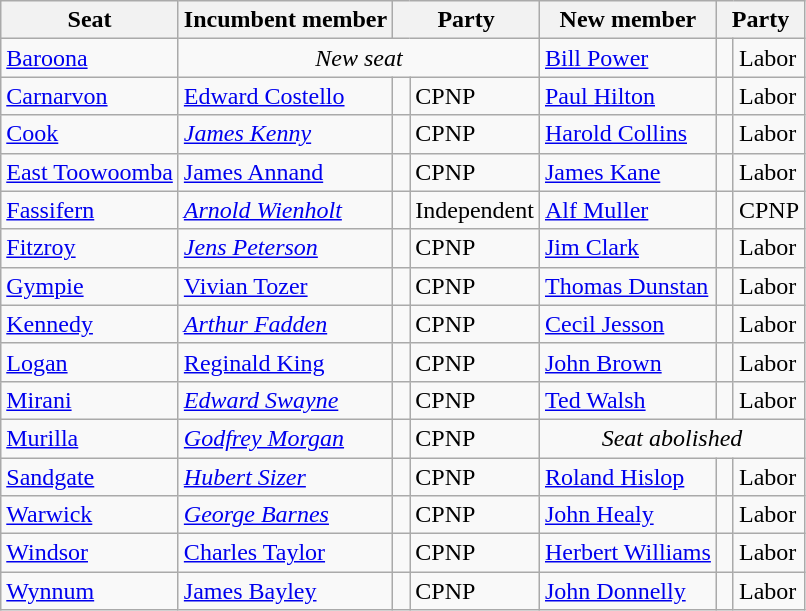<table class="wikitable">
<tr>
<th>Seat</th>
<th>Incumbent member</th>
<th colspan=2>Party</th>
<th>New member</th>
<th colspan=2>Party</th>
</tr>
<tr>
<td><a href='#'>Baroona</a></td>
<td colspan=3 align=center><em>New seat</em></td>
<td><a href='#'>Bill Power</a></td>
<td> </td>
<td>Labor</td>
</tr>
<tr>
<td><a href='#'>Carnarvon</a></td>
<td><a href='#'>Edward Costello</a></td>
<td> </td>
<td>CPNP</td>
<td><a href='#'>Paul Hilton</a></td>
<td> </td>
<td>Labor</td>
</tr>
<tr>
<td><a href='#'>Cook</a></td>
<td><em><a href='#'>James Kenny</a></em></td>
<td> </td>
<td>CPNP</td>
<td><a href='#'>Harold Collins</a></td>
<td> </td>
<td>Labor</td>
</tr>
<tr>
<td><a href='#'>East Toowoomba</a></td>
<td><a href='#'>James Annand</a></td>
<td> </td>
<td>CPNP</td>
<td><a href='#'>James Kane</a></td>
<td> </td>
<td>Labor</td>
</tr>
<tr>
<td><a href='#'>Fassifern</a></td>
<td><em><a href='#'>Arnold Wienholt</a></em></td>
<td> </td>
<td>Independent</td>
<td><a href='#'>Alf Muller</a></td>
<td> </td>
<td>CPNP</td>
</tr>
<tr>
<td><a href='#'>Fitzroy</a></td>
<td><em><a href='#'>Jens Peterson</a></em></td>
<td> </td>
<td>CPNP</td>
<td><a href='#'>Jim Clark</a></td>
<td> </td>
<td>Labor</td>
</tr>
<tr>
<td><a href='#'>Gympie</a></td>
<td><a href='#'>Vivian Tozer</a></td>
<td> </td>
<td>CPNP</td>
<td><a href='#'>Thomas Dunstan</a></td>
<td> </td>
<td>Labor</td>
</tr>
<tr>
<td><a href='#'>Kennedy</a></td>
<td><em><a href='#'>Arthur Fadden</a></em></td>
<td> </td>
<td>CPNP</td>
<td><a href='#'>Cecil Jesson</a></td>
<td> </td>
<td>Labor</td>
</tr>
<tr>
<td><a href='#'>Logan</a></td>
<td><a href='#'>Reginald King</a></td>
<td> </td>
<td>CPNP</td>
<td><a href='#'>John Brown</a></td>
<td> </td>
<td>Labor</td>
</tr>
<tr>
<td><a href='#'>Mirani</a></td>
<td><em><a href='#'>Edward Swayne</a></em></td>
<td> </td>
<td>CPNP</td>
<td><a href='#'>Ted Walsh</a></td>
<td> </td>
<td>Labor</td>
</tr>
<tr>
<td><a href='#'>Murilla</a></td>
<td><em><a href='#'>Godfrey Morgan</a></em></td>
<td> </td>
<td>CPNP</td>
<td colspan=3 align=center><em>Seat abolished</em></td>
</tr>
<tr>
<td><a href='#'>Sandgate</a></td>
<td><em><a href='#'>Hubert Sizer</a></em></td>
<td> </td>
<td>CPNP</td>
<td><a href='#'>Roland Hislop</a></td>
<td> </td>
<td>Labor</td>
</tr>
<tr>
<td><a href='#'>Warwick</a></td>
<td><em><a href='#'>George Barnes</a></em></td>
<td> </td>
<td>CPNP</td>
<td><a href='#'>John Healy</a></td>
<td> </td>
<td>Labor</td>
</tr>
<tr>
<td><a href='#'>Windsor</a></td>
<td><a href='#'>Charles Taylor</a></td>
<td> </td>
<td>CPNP</td>
<td><a href='#'>Herbert Williams</a></td>
<td> </td>
<td>Labor</td>
</tr>
<tr>
<td><a href='#'>Wynnum</a></td>
<td><a href='#'>James Bayley</a></td>
<td> </td>
<td>CPNP</td>
<td><a href='#'>John Donnelly</a></td>
<td> </td>
<td>Labor</td>
</tr>
</table>
